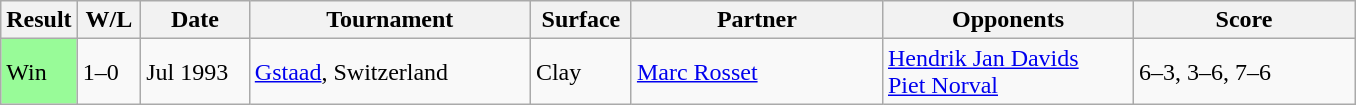<table class="sortable wikitable">
<tr>
<th style="width:40px">Result</th>
<th style="width:35px" class="unsortable">W/L</th>
<th style="width:65px">Date</th>
<th style="width:180px">Tournament</th>
<th style="width:60px">Surface</th>
<th style="width:160px">Partner</th>
<th style="width:160px">Opponents</th>
<th style="width:140px" class="unsortable">Score</th>
</tr>
<tr>
<td style="background:#98fb98;">Win</td>
<td>1–0</td>
<td>Jul 1993</td>
<td><a href='#'>Gstaad</a>, Switzerland</td>
<td>Clay</td>
<td> <a href='#'>Marc Rosset</a></td>
<td> <a href='#'>Hendrik Jan Davids</a> <br>  <a href='#'>Piet Norval</a></td>
<td>6–3, 3–6, 7–6</td>
</tr>
</table>
